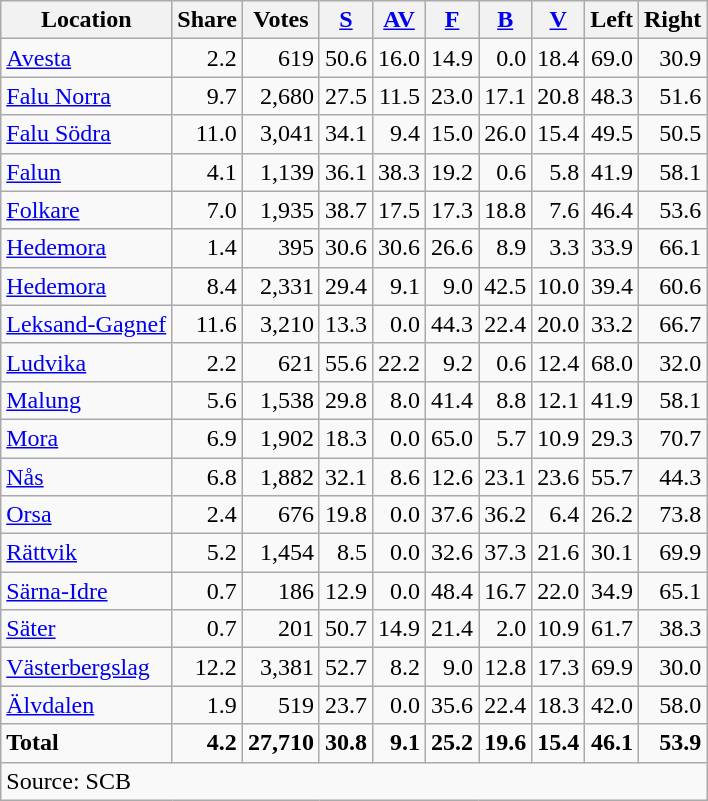<table class="wikitable sortable" style=text-align:right>
<tr>
<th>Location</th>
<th>Share</th>
<th>Votes</th>
<th><a href='#'>S</a></th>
<th><a href='#'>AV</a></th>
<th><a href='#'>F</a></th>
<th><a href='#'>B</a></th>
<th><a href='#'>V</a></th>
<th>Left</th>
<th>Right</th>
</tr>
<tr>
<td align=left><a href='#'>Avesta</a></td>
<td>2.2</td>
<td>619</td>
<td>50.6</td>
<td>16.0</td>
<td>14.9</td>
<td>0.0</td>
<td>18.4</td>
<td>69.0</td>
<td>30.9</td>
</tr>
<tr>
<td align=left><a href='#'>Falu Norra</a></td>
<td>9.7</td>
<td>2,680</td>
<td>27.5</td>
<td>11.5</td>
<td>23.0</td>
<td>17.1</td>
<td>20.8</td>
<td>48.3</td>
<td>51.6</td>
</tr>
<tr>
<td align=left><a href='#'>Falu Södra</a></td>
<td>11.0</td>
<td>3,041</td>
<td>34.1</td>
<td>9.4</td>
<td>15.0</td>
<td>26.0</td>
<td>15.4</td>
<td>49.5</td>
<td>50.5</td>
</tr>
<tr>
<td align=left><a href='#'>Falun</a></td>
<td>4.1</td>
<td>1,139</td>
<td>36.1</td>
<td>38.3</td>
<td>19.2</td>
<td>0.6</td>
<td>5.8</td>
<td>41.9</td>
<td>58.1</td>
</tr>
<tr>
<td align=left><a href='#'>Folkare</a></td>
<td>7.0</td>
<td>1,935</td>
<td>38.7</td>
<td>17.5</td>
<td>17.3</td>
<td>18.8</td>
<td>7.6</td>
<td>46.4</td>
<td>53.6</td>
</tr>
<tr>
<td align=left><a href='#'>Hedemora</a></td>
<td>1.4</td>
<td>395</td>
<td>30.6</td>
<td>30.6</td>
<td>26.6</td>
<td>8.9</td>
<td>3.3</td>
<td>33.9</td>
<td>66.1</td>
</tr>
<tr>
<td align=left><a href='#'>Hedemora</a></td>
<td>8.4</td>
<td>2,331</td>
<td>29.4</td>
<td>9.1</td>
<td>9.0</td>
<td>42.5</td>
<td>10.0</td>
<td>39.4</td>
<td>60.6</td>
</tr>
<tr>
<td align=left><a href='#'>Leksand-Gagnef</a></td>
<td>11.6</td>
<td>3,210</td>
<td>13.3</td>
<td>0.0</td>
<td>44.3</td>
<td>22.4</td>
<td>20.0</td>
<td>33.2</td>
<td>66.7</td>
</tr>
<tr>
<td align=left><a href='#'>Ludvika</a></td>
<td>2.2</td>
<td>621</td>
<td>55.6</td>
<td>22.2</td>
<td>9.2</td>
<td>0.6</td>
<td>12.4</td>
<td>68.0</td>
<td>32.0</td>
</tr>
<tr>
<td align=left><a href='#'>Malung</a></td>
<td>5.6</td>
<td>1,538</td>
<td>29.8</td>
<td>8.0</td>
<td>41.4</td>
<td>8.8</td>
<td>12.1</td>
<td>41.9</td>
<td>58.1</td>
</tr>
<tr>
<td align=left><a href='#'>Mora</a></td>
<td>6.9</td>
<td>1,902</td>
<td>18.3</td>
<td>0.0</td>
<td>65.0</td>
<td>5.7</td>
<td>10.9</td>
<td>29.3</td>
<td>70.7</td>
</tr>
<tr>
<td align=left><a href='#'>Nås</a></td>
<td>6.8</td>
<td>1,882</td>
<td>32.1</td>
<td>8.6</td>
<td>12.6</td>
<td>23.1</td>
<td>23.6</td>
<td>55.7</td>
<td>44.3</td>
</tr>
<tr>
<td align=left><a href='#'>Orsa</a></td>
<td>2.4</td>
<td>676</td>
<td>19.8</td>
<td>0.0</td>
<td>37.6</td>
<td>36.2</td>
<td>6.4</td>
<td>26.2</td>
<td>73.8</td>
</tr>
<tr>
<td align=left><a href='#'>Rättvik</a></td>
<td>5.2</td>
<td>1,454</td>
<td>8.5</td>
<td>0.0</td>
<td>32.6</td>
<td>37.3</td>
<td>21.6</td>
<td>30.1</td>
<td>69.9</td>
</tr>
<tr>
<td align=left><a href='#'>Särna-Idre</a></td>
<td>0.7</td>
<td>186</td>
<td>12.9</td>
<td>0.0</td>
<td>48.4</td>
<td>16.7</td>
<td>22.0</td>
<td>34.9</td>
<td>65.1</td>
</tr>
<tr>
<td align=left><a href='#'>Säter</a></td>
<td>0.7</td>
<td>201</td>
<td>50.7</td>
<td>14.9</td>
<td>21.4</td>
<td>2.0</td>
<td>10.9</td>
<td>61.7</td>
<td>38.3</td>
</tr>
<tr>
<td align=left><a href='#'>Västerbergslag</a></td>
<td>12.2</td>
<td>3,381</td>
<td>52.7</td>
<td>8.2</td>
<td>9.0</td>
<td>12.8</td>
<td>17.3</td>
<td>69.9</td>
<td>30.0</td>
</tr>
<tr>
<td align=left><a href='#'>Älvdalen</a></td>
<td>1.9</td>
<td>519</td>
<td>23.7</td>
<td>0.0</td>
<td>35.6</td>
<td>22.4</td>
<td>18.3</td>
<td>42.0</td>
<td>58.0</td>
</tr>
<tr>
<td align=left><strong>Total</strong></td>
<td><strong>4.2</strong></td>
<td><strong>27,710</strong></td>
<td><strong>30.8</strong></td>
<td><strong>9.1</strong></td>
<td><strong>25.2</strong></td>
<td><strong>19.6</strong></td>
<td><strong>15.4</strong></td>
<td><strong>46.1</strong></td>
<td><strong>53.9</strong></td>
</tr>
<tr>
<td align=left colspan=10>Source: SCB </td>
</tr>
</table>
